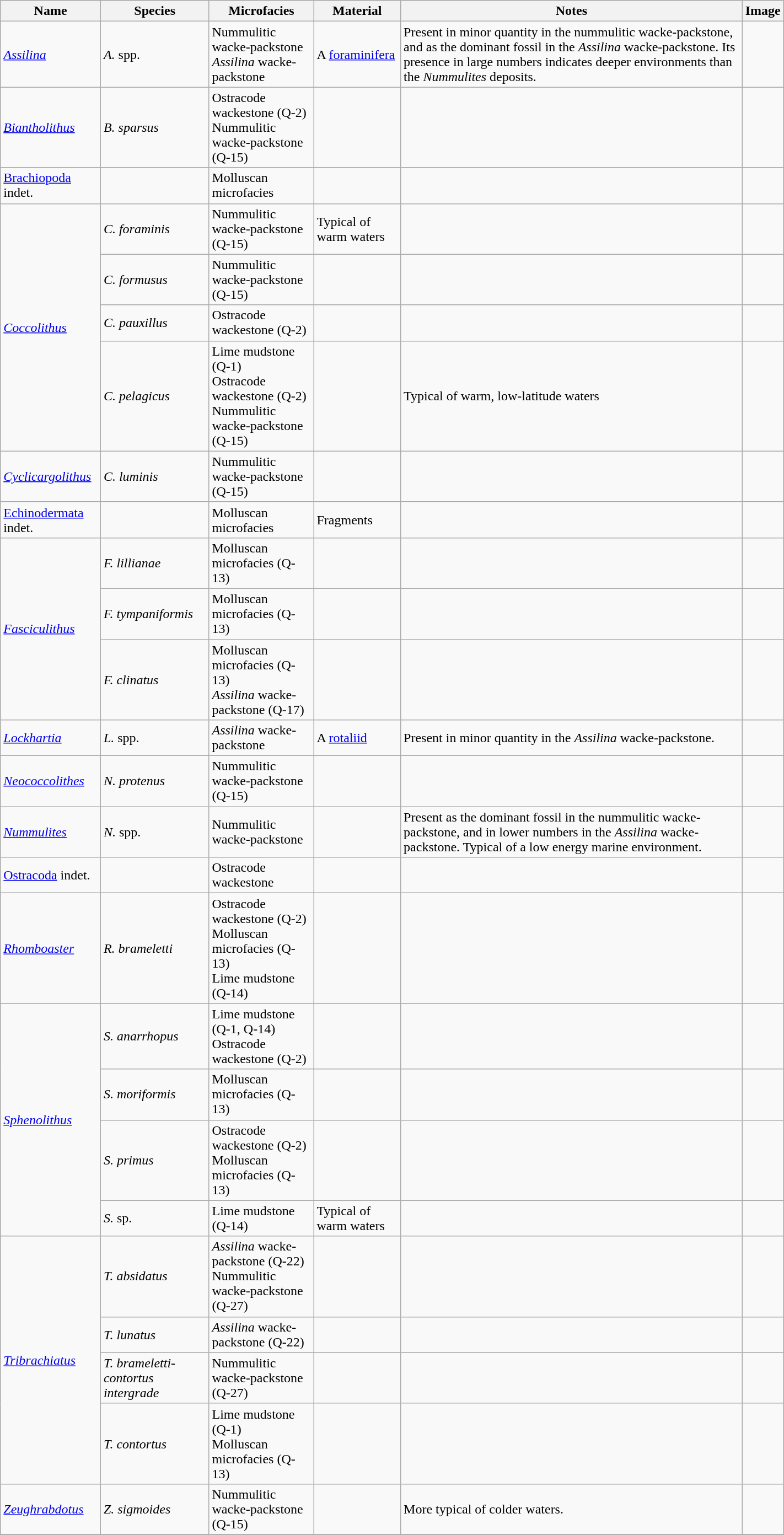<table class="wikitable" align="center" width="75%">
<tr>
<th>Name</th>
<th>Species</th>
<th>Microfacies</th>
<th>Material</th>
<th>Notes</th>
<th>Image</th>
</tr>
<tr>
<td><em><a href='#'>Assilina</a></em></td>
<td><em>A.</em> spp.</td>
<td>Nummulitic wacke-packstone<br><em>Assilina</em> wacke-packstone</td>
<td>A <a href='#'>foraminifera</a></td>
<td>Present in minor quantity in the nummulitic wacke-packstone, and as the dominant fossil in the <em>Assilina</em> wacke-packstone. Its presence in large numbers indicates deeper environments than the <em>Nummulites</em> deposits.</td>
<td></td>
</tr>
<tr>
<td><em><a href='#'>Biantholithus</a></em></td>
<td><em>B. sparsus</em></td>
<td>Ostracode wackestone (Q-2)<br>Nummulitic wacke-packstone (Q-15)</td>
<td></td>
<td></td>
<td></td>
</tr>
<tr>
<td><a href='#'>Brachiopoda</a> indet.</td>
<td></td>
<td>Molluscan microfacies</td>
<td></td>
<td></td>
<td></td>
</tr>
<tr>
<td rowspan=4><em><a href='#'>Coccolithus</a></em></td>
<td><em>C. foraminis</em></td>
<td>Nummulitic wacke-packstone (Q-15)</td>
<td>Typical of warm waters</td>
<td></td>
<td></td>
</tr>
<tr>
<td><em>C. formusus</em></td>
<td>Nummulitic wacke-packstone (Q-15)</td>
<td></td>
<td></td>
<td></td>
</tr>
<tr>
<td><em>C. pauxillus</em></td>
<td>Ostracode wackestone (Q-2)</td>
<td></td>
<td></td>
<td></td>
</tr>
<tr>
<td><em>C. pelagicus</em></td>
<td>Lime mudstone (Q-1)<br>Ostracode wackestone (Q-2)<br>Nummulitic wacke-packstone (Q-15)</td>
<td></td>
<td>Typical of warm, low-latitude waters</td>
<td></td>
</tr>
<tr>
<td><em><a href='#'>Cyclicargolithus</a></em></td>
<td><em>C. luminis</em></td>
<td>Nummulitic wacke-packstone (Q-15)</td>
<td></td>
<td></td>
<td></td>
</tr>
<tr>
<td><a href='#'>Echinodermata</a> indet.</td>
<td></td>
<td>Molluscan microfacies</td>
<td>Fragments</td>
<td></td>
<td></td>
</tr>
<tr>
<td rowspan=3><em><a href='#'>Fasciculithus</a></em></td>
<td><em>F. lillianae</em></td>
<td>Molluscan microfacies (Q-13)</td>
<td></td>
<td></td>
<td></td>
</tr>
<tr>
<td><em>F. tympaniformis</em></td>
<td>Molluscan microfacies (Q-13)</td>
<td></td>
<td></td>
<td></td>
</tr>
<tr>
<td><em>F. clinatus</em></td>
<td>Molluscan microfacies (Q-13)<br><em>Assilina</em> wacke-packstone (Q-17)</td>
<td></td>
<td></td>
<td></td>
</tr>
<tr>
<td><em><a href='#'>Lockhartia</a></em></td>
<td><em>L.</em> spp.</td>
<td><em>Assilina</em> wacke-packstone</td>
<td>A <a href='#'>rotaliid</a></td>
<td>Present in minor quantity in the <em>Assilina</em> wacke-packstone.</td>
<td></td>
</tr>
<tr>
<td><em><a href='#'>Neococcolithes</a></em></td>
<td><em>N. protenus</em></td>
<td>Nummulitic wacke-packstone (Q-15)</td>
<td></td>
<td></td>
<td></td>
</tr>
<tr>
<td><em><a href='#'>Nummulites</a></em></td>
<td><em>N.</em> spp.</td>
<td>Nummulitic wacke-packstone</td>
<td></td>
<td>Present as the dominant fossil in the nummulitic wacke-packstone, and in lower numbers in the <em>Assilina</em> wacke-packstone. Typical of a low energy marine environment.</td>
<td></td>
</tr>
<tr>
<td><a href='#'>Ostracoda</a> indet.</td>
<td></td>
<td>Ostracode wackestone</td>
<td></td>
<td></td>
<td></td>
</tr>
<tr>
<td><em><a href='#'>Rhomboaster</a></em></td>
<td><em>R. brameletti</em></td>
<td>Ostracode wackestone (Q-2)<br>Molluscan microfacies (Q-13)<br>Lime mudstone (Q-14)</td>
<td></td>
<td></td>
<td></td>
</tr>
<tr>
<td rowspan=4><em><a href='#'>Sphenolithus</a></em></td>
<td><em>S. anarrhopus</em></td>
<td>Lime mudstone (Q-1, Q-14)<br>Ostracode wackestone (Q-2)</td>
<td></td>
<td></td>
<td></td>
</tr>
<tr>
<td><em>S. moriformis</em></td>
<td>Molluscan microfacies (Q-13)</td>
<td></td>
<td></td>
<td></td>
</tr>
<tr>
<td><em>S. primus</em></td>
<td>Ostracode wackestone (Q-2)<br>Molluscan microfacies (Q-13)</td>
<td></td>
<td></td>
<td></td>
</tr>
<tr>
<td><em>S.</em> sp.</td>
<td>Lime mudstone (Q-14)</td>
<td>Typical of warm waters</td>
<td></td>
<td></td>
</tr>
<tr>
<td rowspan=4><em><a href='#'>Tribrachiatus</a></em></td>
<td><em>T. absidatus</em></td>
<td><em>Assilina</em> wacke-packstone (Q-22)<br>Nummulitic wacke-packstone (Q-27)</td>
<td></td>
<td></td>
<td></td>
</tr>
<tr>
<td><em>T. lunatus</em></td>
<td><em>Assilina</em> wacke-packstone (Q-22)</td>
<td></td>
<td></td>
<td></td>
</tr>
<tr>
<td><em>T. brameletti-contortus intergrade</em></td>
<td>Nummulitic wacke-packstone (Q-27)</td>
<td></td>
<td></td>
<td></td>
</tr>
<tr>
<td><em>T. contortus</em></td>
<td>Lime mudstone (Q-1)<br>Molluscan microfacies (Q-13)</td>
<td></td>
<td></td>
<td></td>
</tr>
<tr>
<td><em><a href='#'>Zeughrabdotus</a></em></td>
<td><em>Z. sigmoides</em></td>
<td>Nummulitic wacke-packstone (Q-15)</td>
<td></td>
<td>More typical of colder waters.</td>
<td></td>
</tr>
<tr>
</tr>
</table>
